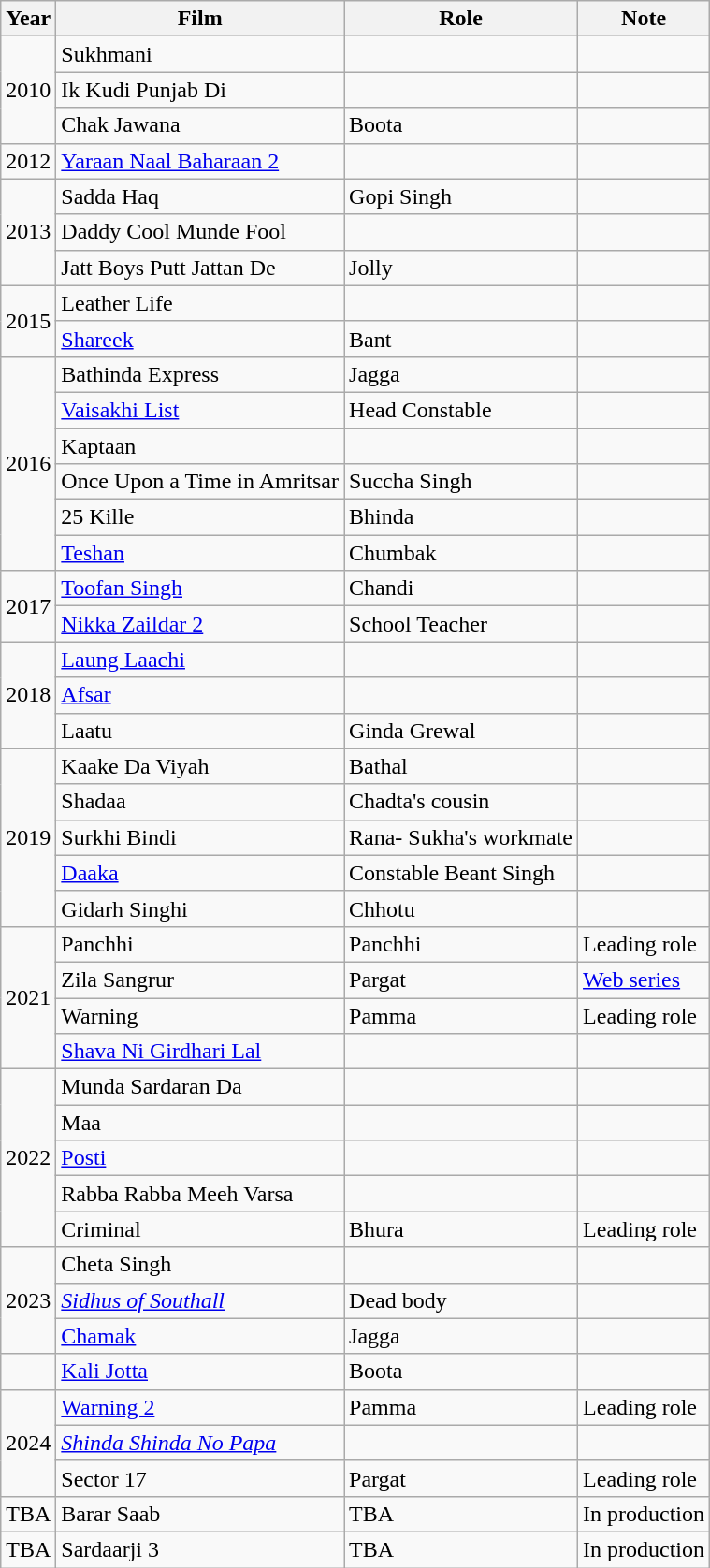<table class="wikitable sortable">
<tr>
<th>Year</th>
<th>Film</th>
<th>Role</th>
<th>Note</th>
</tr>
<tr>
<td rowspan="3">2010</td>
<td>Sukhmani</td>
<td></td>
<td></td>
</tr>
<tr>
<td>Ik Kudi Punjab Di</td>
<td></td>
<td></td>
</tr>
<tr>
<td>Chak Jawana</td>
<td>Boota</td>
<td></td>
</tr>
<tr>
<td>2012</td>
<td><a href='#'>Yaraan Naal Baharaan 2</a></td>
<td></td>
<td></td>
</tr>
<tr>
<td rowspan="3">2013</td>
<td>Sadda Haq</td>
<td>Gopi Singh</td>
<td></td>
</tr>
<tr>
<td>Daddy Cool Munde Fool</td>
<td></td>
<td></td>
</tr>
<tr>
<td>Jatt Boys Putt Jattan De</td>
<td>Jolly</td>
<td></td>
</tr>
<tr>
<td rowspan="2">2015</td>
<td>Leather Life</td>
<td></td>
<td></td>
</tr>
<tr>
<td><a href='#'>Shareek</a></td>
<td>Bant</td>
<td></td>
</tr>
<tr>
<td rowspan="6">2016</td>
<td>Bathinda Express</td>
<td>Jagga</td>
<td></td>
</tr>
<tr>
<td><a href='#'>Vaisakhi List</a></td>
<td>Head Constable</td>
<td></td>
</tr>
<tr>
<td>Kaptaan</td>
<td></td>
<td></td>
</tr>
<tr>
<td>Once Upon a Time in Amritsar</td>
<td>Succha Singh</td>
<td></td>
</tr>
<tr>
<td>25 Kille</td>
<td>Bhinda</td>
<td></td>
</tr>
<tr>
<td><a href='#'>Teshan</a></td>
<td>Chumbak</td>
<td></td>
</tr>
<tr>
<td rowspan="2">2017</td>
<td><a href='#'>Toofan Singh</a></td>
<td>Chandi</td>
<td></td>
</tr>
<tr>
<td><a href='#'>Nikka Zaildar 2</a></td>
<td>School Teacher</td>
<td></td>
</tr>
<tr>
<td rowspan="3">2018</td>
<td><a href='#'>Laung Laachi</a></td>
<td></td>
<td></td>
</tr>
<tr>
<td><a href='#'>Afsar</a></td>
<td></td>
<td></td>
</tr>
<tr>
<td>Laatu</td>
<td>Ginda Grewal</td>
<td></td>
</tr>
<tr>
<td rowspan="5">2019</td>
<td>Kaake Da Viyah</td>
<td>Bathal</td>
<td></td>
</tr>
<tr>
<td>Shadaa</td>
<td>Chadta's cousin</td>
<td></td>
</tr>
<tr>
<td>Surkhi Bindi</td>
<td>Rana- Sukha's workmate</td>
<td></td>
</tr>
<tr>
<td><a href='#'>Daaka</a></td>
<td>Constable Beant Singh</td>
<td></td>
</tr>
<tr>
<td>Gidarh Singhi</td>
<td>Chhotu</td>
<td></td>
</tr>
<tr>
<td rowspan="4">2021</td>
<td>Panchhi</td>
<td>Panchhi</td>
<td>Leading role</td>
</tr>
<tr>
<td>Zila Sangrur</td>
<td>Pargat</td>
<td><a href='#'>Web series</a></td>
</tr>
<tr>
<td>Warning</td>
<td>Pamma</td>
<td>Leading role</td>
</tr>
<tr>
<td><a href='#'>Shava Ni Girdhari Lal</a></td>
<td></td>
<td></td>
</tr>
<tr>
<td rowspan="5">2022</td>
<td>Munda Sardaran Da</td>
<td></td>
<td></td>
</tr>
<tr>
<td>Maa</td>
<td></td>
<td></td>
</tr>
<tr>
<td><a href='#'>Posti</a></td>
<td></td>
<td></td>
</tr>
<tr>
<td>Rabba Rabba Meeh Varsa</td>
<td></td>
<td></td>
</tr>
<tr>
<td>Criminal</td>
<td>Bhura</td>
<td>Leading role</td>
</tr>
<tr>
<td rowspan="3">2023</td>
<td>Cheta Singh</td>
<td></td>
<td></td>
</tr>
<tr>
<td><em><a href='#'>Sidhus of Southall</a></em></td>
<td>Dead body</td>
<td></td>
</tr>
<tr>
<td><a href='#'>Chamak</a></td>
<td>Jagga</td>
<td></td>
</tr>
<tr>
<td></td>
<td><a href='#'>Kali Jotta</a></td>
<td>Boota</td>
<td></td>
</tr>
<tr>
<td rowspan="3">2024</td>
<td><a href='#'>Warning 2</a></td>
<td>Pamma</td>
<td>Leading role</td>
</tr>
<tr>
<td><em><a href='#'>Shinda Shinda No Papa</a></em></td>
<td></td>
<td></td>
</tr>
<tr>
<td>Sector 17</td>
<td>Pargat</td>
<td>Leading role</td>
</tr>
<tr>
<td>TBA</td>
<td>Barar Saab</td>
<td>TBA</td>
<td>In production</td>
</tr>
<tr>
<td>TBA</td>
<td>Sardaarji 3</td>
<td>TBA</td>
<td>In production</td>
</tr>
</table>
